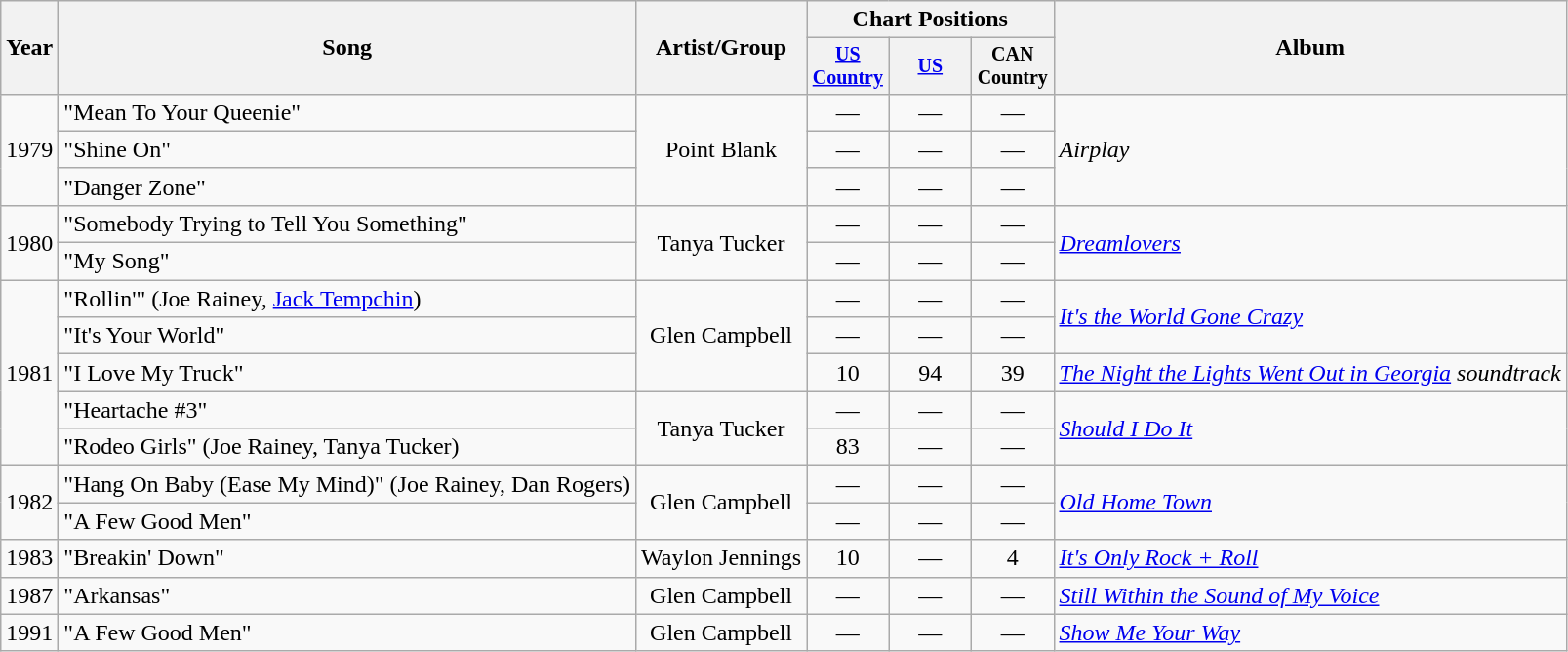<table class="wikitable">
<tr>
<th rowspan="2">Year</th>
<th rowspan="2">Song</th>
<th rowspan="2">Artist/Group</th>
<th colspan="3">Chart Positions</th>
<th rowspan="2">Album</th>
</tr>
<tr style="font-size:smaller;">
<th width="50"><a href='#'>US Country</a></th>
<th width="50"><a href='#'>US</a></th>
<th width="50">CAN Country</th>
</tr>
<tr>
<td rowspan="3">1979</td>
<td>"Mean To Your Queenie"</td>
<td rowspan="3" align="center">Point Blank</td>
<td align="center">—</td>
<td align="center">—</td>
<td align="center">—</td>
<td rowspan="3"><em>Airplay</em></td>
</tr>
<tr>
<td>"Shine On"</td>
<td align="center">—</td>
<td align="center">—</td>
<td align="center">—</td>
</tr>
<tr>
<td>"Danger Zone"</td>
<td align="center">—</td>
<td align="center">—</td>
<td align="center">—</td>
</tr>
<tr>
<td rowspan="2">1980</td>
<td>"Somebody Trying to Tell You Something"</td>
<td rowspan="2" align="center">Tanya Tucker</td>
<td align="center">—</td>
<td align="center">—</td>
<td align="center">—</td>
<td rowspan = "2"><em><a href='#'>Dreamlovers</a></em></td>
</tr>
<tr>
<td>"My Song"</td>
<td align="center">—</td>
<td align="center">—</td>
<td align="center">—</td>
</tr>
<tr>
<td rowspan="5">1981</td>
<td>"Rollin'" (Joe Rainey, <a href='#'>Jack Tempchin</a>)</td>
<td rowspan="3" align="center">Glen Campbell</td>
<td align="center">—</td>
<td align="center">—</td>
<td align="center">—</td>
<td rowspan = "2"><em><a href='#'>It's the World Gone Crazy</a></em></td>
</tr>
<tr>
<td>"It's Your World"</td>
<td align="center">—</td>
<td align="center">—</td>
<td align="center">—</td>
</tr>
<tr>
<td>"I Love My Truck"</td>
<td align="center">10</td>
<td align="center">94</td>
<td align="center">39</td>
<td><em><a href='#'>The Night the Lights Went Out in Georgia</a> soundtrack</em></td>
</tr>
<tr>
<td>"Heartache #3"</td>
<td rowspan="2" align="center">Tanya Tucker</td>
<td align="center">—</td>
<td align="center">—</td>
<td align="center">—</td>
<td rowspan="2"><em><a href='#'>Should I Do It</a></em></td>
</tr>
<tr>
<td>"Rodeo Girls" (Joe Rainey, Tanya Tucker)</td>
<td align="center">83</td>
<td align="center">—</td>
<td align="center">—</td>
</tr>
<tr>
<td rowspan="2">1982</td>
<td>"Hang On Baby (Ease My Mind)" (Joe Rainey, Dan Rogers)</td>
<td align="center" rowspan="2">Glen Campbell</td>
<td align="center">—</td>
<td align="center">—</td>
<td align="center">—</td>
<td rowspan="2"><em><a href='#'>Old Home Town</a></em></td>
</tr>
<tr>
<td>"A Few Good Men"</td>
<td align="center">—</td>
<td align="center">—</td>
<td align="center">—</td>
</tr>
<tr>
<td>1983</td>
<td>"Breakin' Down"</td>
<td align="center">Waylon Jennings</td>
<td align="center">10</td>
<td align="center">—</td>
<td align="center">4</td>
<td><em><a href='#'>It's Only Rock + Roll</a></em></td>
</tr>
<tr>
<td>1987</td>
<td>"Arkansas"</td>
<td align="center">Glen Campbell</td>
<td align="center">—</td>
<td align="center">—</td>
<td align="center">—</td>
<td><em><a href='#'>Still Within the Sound of My Voice</a></em></td>
</tr>
<tr>
<td>1991</td>
<td>"A Few Good Men"</td>
<td align="center">Glen Campbell</td>
<td align="center">—</td>
<td align="center">—</td>
<td align="center">—</td>
<td><em><a href='#'>Show Me Your Way</a></em></td>
</tr>
</table>
